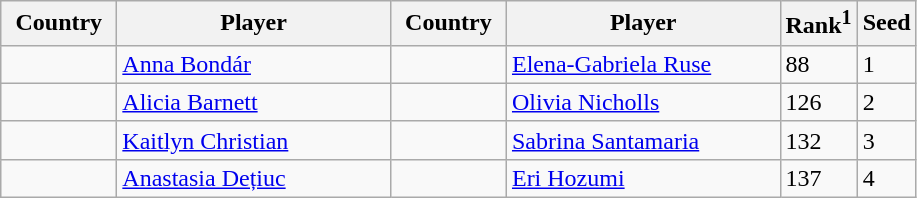<table class="sortable wikitable">
<tr>
<th width="70">Country</th>
<th width="175">Player</th>
<th width="70">Country</th>
<th width="175">Player</th>
<th>Rank<sup>1</sup></th>
<th>Seed</th>
</tr>
<tr>
<td></td>
<td><a href='#'>Anna Bondár</a></td>
<td></td>
<td><a href='#'>Elena-Gabriela Ruse</a></td>
<td>88</td>
<td>1</td>
</tr>
<tr>
<td></td>
<td><a href='#'>Alicia Barnett</a></td>
<td></td>
<td><a href='#'>Olivia Nicholls</a></td>
<td>126</td>
<td>2</td>
</tr>
<tr>
<td></td>
<td><a href='#'>Kaitlyn Christian</a></td>
<td></td>
<td><a href='#'>Sabrina Santamaria</a></td>
<td>132</td>
<td>3</td>
</tr>
<tr>
<td></td>
<td><a href='#'>Anastasia Dețiuc</a></td>
<td></td>
<td><a href='#'>Eri Hozumi</a></td>
<td>137</td>
<td>4</td>
</tr>
</table>
